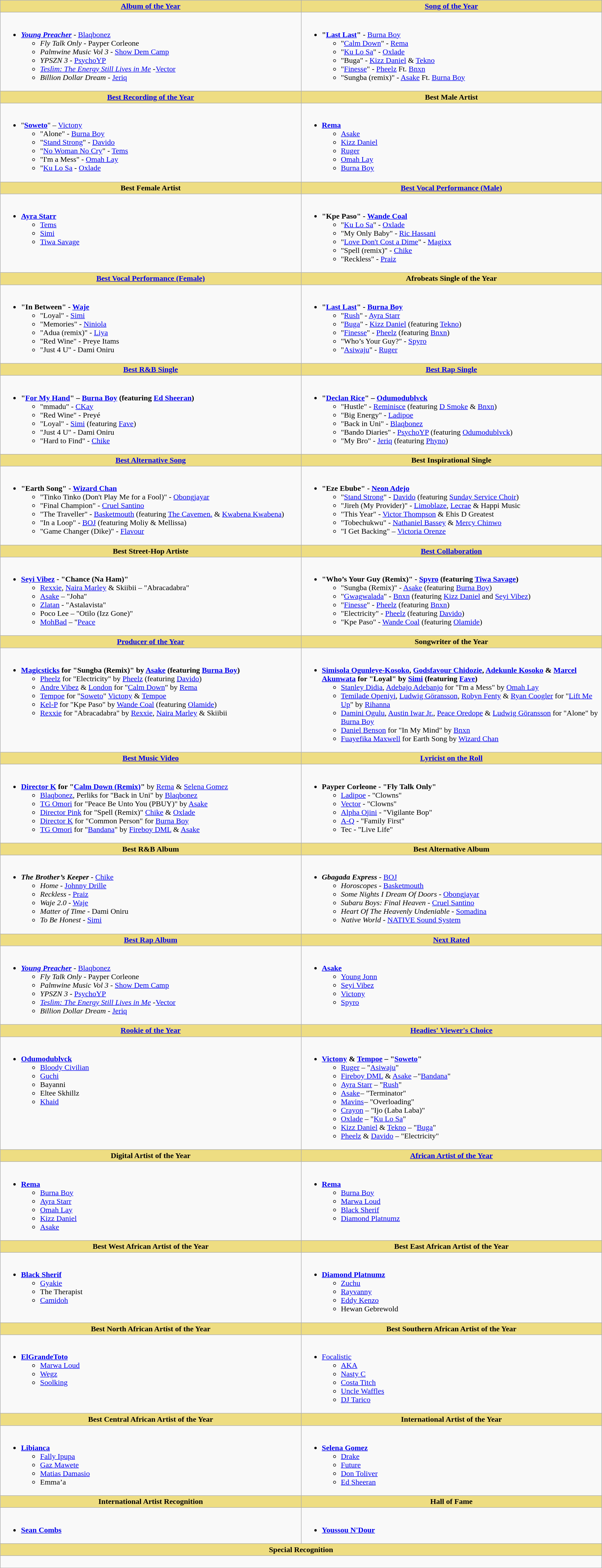<table class=wikitable width="100%">
<tr>
<th style="background:#EEDD82;" ! width="50%"><a href='#'>Album of the Year</a></th>
<th style="background:#EEDD82;" ! width="50%"><a href='#'>Song of the Year</a></th>
</tr>
<tr>
<td valign="top"><br><ul><li> <strong><em><a href='#'>Young Preacher</a></em></strong> - <a href='#'>Blaqbonez</a><ul><li><em>Fly Talk Only</em> - Payper Corleone</li><li><em>Palmwine Music Vol 3</em> - <a href='#'>Show Dem Camp</a></li><li><em>YPSZN 3</em> - <a href='#'>PsychoYP</a></li><li><em><a href='#'>Teslìm: The Energy Still Lives in Me</a></em> - <a href='#'>Vector</a></li><li><em>Billion Dollar Dream</em> - <a href='#'>Jeriq</a></li></ul></li></ul></td>
<td valign="top"><br><ul><li> <strong>"<a href='#'>Last Last</a>"</strong> - <a href='#'>Burna Boy</a><ul><li>"<a href='#'>Calm Down</a>" - <a href='#'>Rema</a></li><li>"<a href='#'>Ku Lo Sa</a>" - <a href='#'>Oxlade</a></li><li>"Buga" - <a href='#'>Kizz Daniel</a> & <a href='#'>Tekno</a></li><li>"<a href='#'>Finesse</a>" - <a href='#'>Pheelz</a> Ft. <a href='#'>Bnxn</a></li><li>"Sungba (remix)" - <a href='#'>Asake</a> Ft. <a href='#'>Burna Boy</a></li></ul></li></ul></td>
</tr>
<tr>
<th style="background:#EEDD82;" ! width="50%"><a href='#'>Best Recording of the Year</a></th>
<th style="background:#EEDD82;" ! width="50%">Best Male Artist</th>
</tr>
<tr>
<td valign="top"><br><ul><li> "<strong><a href='#'>Soweto</a></strong>" – <a href='#'>Victony</a><ul><li>"Alone" - <a href='#'>Burna Boy</a></li><li>"<a href='#'>Stand Strong</a>" - <a href='#'>Davido</a></li><li>"<a href='#'>No Woman No Cry</a>" - <a href='#'>Tems</a></li><li>"I'm a Mess" - <a href='#'>Omah Lay</a></li><li>"<a href='#'>Ku Lo Sa</a> - <a href='#'>Oxlade</a></li></ul></li></ul></td>
<td valign="top"><br><ul><li> <strong><a href='#'>Rema</a></strong><ul><li><a href='#'>Asake</a></li><li><a href='#'>Kizz Daniel</a></li><li><a href='#'>Ruger</a></li><li><a href='#'>Omah Lay</a></li><li><a href='#'>Burna Boy</a></li></ul></li></ul></td>
</tr>
<tr>
<th style="background:#EEDD82;" ! width="50%">Best Female Artist</th>
<th style="background:#EEDD82;" ! width="50%"><a href='#'>Best Vocal Performance (Male)</a></th>
</tr>
<tr>
<td valign="top"><br><ul><li> <strong><a href='#'>Ayra Starr</a></strong><ul><li><a href='#'>Tems</a></li><li><a href='#'>Simi</a></li><li><a href='#'>Tiwa Savage</a></li></ul></li></ul></td>
<td valign="top"><br><ul><li> <strong>"Kpe Paso" - <a href='#'>Wande Coal</a></strong><ul><li>"<a href='#'>Ku Lo Sa</a>" - <a href='#'>Oxlade</a></li><li>"My Only Baby" - <a href='#'>Ric Hassani</a></li><li>"<a href='#'>Love Don't Cost a Dime</a>" - <a href='#'>Magixx</a></li><li>"Spell (remix)" - <a href='#'>Chike</a></li><li>"Reckless" - <a href='#'>Praiz</a></li></ul></li></ul></td>
</tr>
<tr>
<th style="background:#EEDD82;" ! width="50%"><a href='#'>Best Vocal Performance (Female)</a></th>
<th style="background:#EEDD82;" ! width="50%">Afrobeats Single of the Year</th>
</tr>
<tr>
<td valign="top"><br><ul><li> <strong>"In Between" - <a href='#'>Waje</a></strong><ul><li>"Loyal" - <a href='#'>Simi</a></li><li>"Memories" - <a href='#'>Niniola</a></li><li>"Adua (remix)" - <a href='#'>Liya</a></li><li>"Red Wine" - Preye Itams</li><li>"Just 4 U" - Dami Oniru</li></ul></li></ul></td>
<td valign="top"><br><ul><li> <strong>"<a href='#'>Last Last</a>" - <a href='#'>Burna Boy</a></strong><ul><li>"<a href='#'>Rush</a>" - <a href='#'>Ayra Starr</a></li><li>"<a href='#'>Buga</a>" - <a href='#'>Kizz Daniel</a> <span>(featuring <a href='#'>Tekno</a>)</span></li><li>"<a href='#'>Finesse</a>" - <a href='#'>Pheelz</a> <span>(featuring <a href='#'>Bnxn</a>)</span></li><li>"Who’s Your Guy?" - <a href='#'>Spyro</a></li><li>"<a href='#'>Asiwaju</a>" - <a href='#'>Ruger</a></li></ul></li></ul></td>
</tr>
<tr>
<th style="background:#EEDD82;" ! width="50%"><a href='#'>Best R&B Single</a></th>
<th style="background:#EEDD82;" ! width="50%"><a href='#'>Best Rap Single</a></th>
</tr>
<tr>
<td valign="top"><br><ul><li> <strong>"<a href='#'>For My Hand</a>" – <a href='#'>Burna Boy</a> <span>(featuring <a href='#'>Ed Sheeran</a>)</span></strong><ul><li>"mmadu" - <a href='#'>CKay</a></li><li>"Red Wine" - Preyé</li><li>"Loyal" - <a href='#'>Simi</a> <span>(featuring <a href='#'>Fave</a>)</span></li><li>"Just 4 U" - Dami Oniru</li><li>"Hard to Find" - <a href='#'>Chike</a></li></ul></li></ul></td>
<td valign="top"><br><ul><li> <strong>"<a href='#'>Declan Rice</a>" – <a href='#'>Odumodublvck</a></strong><ul><li>"Hustle" - <a href='#'>Reminisce</a> <span>(featuring <a href='#'>D Smoke</a> & <a href='#'>Bnxn</a>)</span></li><li>"Big Energy" - <a href='#'>Ladipoe</a></li><li>"Back in Uni" - <a href='#'>Blaqbonez</a></li><li>"Bando Diaries" - <a href='#'>PsychoYP</a> <span>(featuring <a href='#'>Odumodublvck</a>)</span></li><li>"My Bro" - <a href='#'>Jeriq</a> <span>(featuring <a href='#'>Phyno</a>)</span></li></ul></li></ul></td>
</tr>
<tr>
<th style="background:#EEDD82;" ! width="50%"><a href='#'>Best Alternative Song</a></th>
<th style="background:#EEDD82;" ! width="50%">Best Inspirational Single</th>
</tr>
<tr>
<td valign="top"><br><ul><li> <strong>"Earth Song" - <a href='#'>Wizard Chan</a></strong><ul><li>"Tinko Tinko (Don't Play Me for a Fool)" - <a href='#'>Obongjayar</a></li><li>"Final Champion" - <a href='#'>Cruel Santino</a></li><li>"The Traveller" - <a href='#'>Basketmouth</a> <span>(featuring <a href='#'>The Cavemen.</a> & <a href='#'>Kwabena Kwabena</a>)</span></li><li>"In a Loop" - <a href='#'>BOJ</a> <span>(featuring Moliy & Mellissa)</span></li><li>"Game Changer (Dike)" - <a href='#'>Flavour</a></li></ul></li></ul></td>
<td valign="top"><br><ul><li> <strong>"Eze Ebube" - <a href='#'>Neon Adejo</a></strong><ul><li>"<a href='#'>Stand Strong</a>" - <a href='#'>Davido</a> <span>(featuring <a href='#'>Sunday Service Choir</a>)</span></li><li>"Jireh (My Provider)" - <a href='#'>Limoblaze</a>, <a href='#'>Lecrae</a> & Happi Music</li><li>"This Year" - <a href='#'>Victor Thompson</a> & Ehis D Greatest</li><li>"Tobechukwu" - <a href='#'>Nathaniel Bassey</a> & <a href='#'>Mercy Chinwo</a></li><li>"I Get Backing" – <a href='#'>Victoria Orenze</a></li></ul></li></ul></td>
</tr>
<tr>
<th style="background:#EEDD82;" ! width="50%">Best Street-Hop Artiste</th>
<th style="background:#EEDD82;" ! width="50%"><a href='#'>Best Collaboration</a></th>
</tr>
<tr>
<td valign="top"><br><ul><li> <strong><a href='#'>Seyi Vibez</a> - "Chance (Na Ham)"</strong><ul><li><a href='#'>Rexxie</a>, <a href='#'>Naira Marley</a> & Skiibii – "Abracadabra"</li><li><a href='#'>Asake</a> – "Joha"</li><li><a href='#'>Zlatan</a> - "Astalavista"</li><li>Poco Lee – "Otilo (Izz Gone)"</li><li><a href='#'>MohBad</a> – "<a href='#'>Peace</a></li></ul></li></ul></td>
<td valign="top"><br><ul><li> <strong>"Who’s Your Guy (Remix)" - <a href='#'>Spyro</a> <span>(featuring <a href='#'>Tiwa Savage</a>)</span></strong><ul><li>"Sungba (Remix)" - <a href='#'>Asake</a> <span>(featuring <a href='#'>Burna Boy</a>)</span></li><li>"<a href='#'>Gwagwalada</a>" - <a href='#'>Bnxn</a> <span>(featuring <a href='#'>Kizz Daniel</a> and <a href='#'>Seyi Vibez</a>)</span></li><li>"<a href='#'>Finesse</a>" - <a href='#'>Pheelz</a> <span>(featuring <a href='#'>Bnxn</a>)</span></li><li>"Electricity" - <a href='#'>Pheelz</a> <span>(featuring <a href='#'>Davido</a>)</span></li><li>"Kpe Paso" - <a href='#'>Wande Coal</a> <span>(featuring <a href='#'>Olamide</a>)</span></li></ul></li></ul></td>
</tr>
<tr>
<th style="background:#EEDD82;" ! width="50%"><a href='#'>Producer of the Year</a></th>
<th style="background:#EEDD82;" ! width="50%">Songwriter of the Year</th>
</tr>
<tr>
<td valign="top"><br><ul><li> <strong><a href='#'>Magicsticks</a> for "Sungba (Remix)" by <a href='#'>Asake</a> <span>(featuring <a href='#'>Burna Boy</a>)</span></strong><ul><li><a href='#'>Pheelz</a> for "Electricity" by <a href='#'>Pheelz</a> <span>(featuring <a href='#'>Davido</a>)</span></li><li><a href='#'>Andre Vibez</a> & <a href='#'>London</a> for "<a href='#'>Calm Down</a>" by <a href='#'>Rema</a></li><li><a href='#'>Tempoe</a> for "<a href='#'>Soweto</a>" <a href='#'>Victony</a> & <a href='#'>Tempoe</a></li><li><a href='#'>Kel-P</a> for "Kpe Paso" by <a href='#'>Wande Coal</a> <span>(featuring <a href='#'>Olamide</a>)</span></li><li><a href='#'>Rexxie</a> for "Abracadabra" by <a href='#'>Rexxie</a>, <a href='#'>Naira Marley</a> & Skiibii</li></ul></li></ul></td>
<td valign="top"><br><ul><li> <strong><a href='#'>Simisola Ogunleye-Kosoko</a>, <a href='#'>Godsfavour Chidozie</a>, <a href='#'>Adekunle Kosoko</a> & <a href='#'>Marcel Akunwata</a> for "Loyal" by <a href='#'>Simi</a> <span>(featuring <a href='#'>Fave</a>)</span></strong><ul><li><a href='#'>Stanley Didia</a>, <a href='#'>Adebajo Adebanjo</a> for "I'm a Mess" by <a href='#'>Omah Lay</a></li><li><a href='#'>Temilade Openiyi</a>, <a href='#'>Ludwig Göransson</a>, <a href='#'>Robyn Fenty</a> & <a href='#'>Ryan Coogler</a> for "<a href='#'>Lift Me Up</a>" by <a href='#'>Rihanna</a></li><li><a href='#'>Damini Ogulu</a>, <a href='#'>Austin Iwar Jr.</a>, <a href='#'>Peace Oredope</a> & <a href='#'>Ludwig Göransson</a> for "Alone" by <a href='#'>Burna Boy</a></li><li><a href='#'>Daniel Benson</a> for "In My Mind" by <a href='#'>Bnxn</a></li><li><a href='#'>Fuayefika Maxwell</a> for Earth Song by <a href='#'>Wizard Chan</a></li></ul></li></ul></td>
</tr>
<tr>
<th style="background:#EEDD82;" ! width="50%"><a href='#'>Best Music Video</a> </th>
<th style="background:#EEDD82;" ! width="50%"><a href='#'>Lyricist on the Roll</a></th>
</tr>
<tr>
<td valign="top"><br><ul><li> <strong><a href='#'>Director K</a> for "<a href='#'>Calm Down (Remix)</a>"</strong> by <a href='#'>Rema</a> & <a href='#'>Selena Gomez</a><ul><li><a href='#'>Blaqbonez</a>, Perliks for "Back in Uni" by <a href='#'>Blaqbonez</a></li><li><a href='#'>TG Omori</a> for "Peace Be Unto You (PBUY)" by <a href='#'>Asake</a></li><li><a href='#'>Director Pink</a> for "Spell (Remix)" <a href='#'>Chike</a> & <a href='#'>Oxlade</a></li><li><a href='#'>Director K</a> for "Common Person" for <a href='#'>Burna Boy</a></li><li><a href='#'>TG Omori</a> for "<a href='#'>Bandana</a>" by <a href='#'>Fireboy DML</a> & <a href='#'>Asake</a></li></ul></li></ul></td>
<td valign="top"><br><ul><li> <strong>Payper Corleone - "Fly Talk Only"</strong><ul><li><a href='#'>Ladipoe</a> - "Clowns"</li><li><a href='#'>Vector</a> - "Clowns"</li><li><a href='#'>Alpha Ojini</a> - "Vigilante Bop"</li><li><a href='#'>A-Q</a> - "Family First"</li><li>Tec - "Live Life"</li></ul></li></ul></td>
</tr>
<tr>
<th style="background:#EEDD82;" ! width="50%">Best R&B Album</th>
<th style="background:#EEDD82;" ! width="50%">Best Alternative Album</th>
</tr>
<tr>
<td valign="top"><br><ul><li> <strong><em>The Brother’s Keeper</em></strong> - <a href='#'>Chike</a><ul><li><em>Home</em> - <a href='#'>Johnny Drille</a></li><li><em>Reckless</em> - <a href='#'>Praiz</a></li><li><em>Waje 2.0</em> - <a href='#'>Waje</a></li><li><em>Matter of Time</em> - Dami Oniru</li><li><em>To Be Honest</em> - <a href='#'>Simi</a></li></ul></li></ul></td>
<td valign="top"><br><ul><li> <strong><em>Gbagada Express</em></strong> - <a href='#'>BOJ</a><ul><li><em>Horoscopes</em> - <a href='#'>Basketmouth</a></li><li><em>Some Nights I Dream Of Doors</em> - <a href='#'>Obongjayar</a></li><li><em>Subaru Boys: Final Heaven</em> - <a href='#'>Cruel Santino</a></li><li><em>Heart Of The Heavenly Undeniable</em> - <a href='#'>Somadina</a></li><li><em>Native World</em> - <a href='#'>NATIVE Sound System</a></li></ul></li></ul></td>
</tr>
<tr>
<th style="background:#EEDD82;" ! width="50%"><a href='#'>Best Rap Album</a></th>
<th style="background:#EEDD82;" ! width="50%"><a href='#'>Next Rated</a></th>
</tr>
<tr>
<td valign="top"><br><ul><li> <strong><em><a href='#'>Young Preacher</a></em></strong> - <a href='#'>Blaqbonez</a><ul><li><em>Fly Talk Only</em> - Payper Corleone</li><li><em>Palmwine Music Vol 3</em> - <a href='#'>Show Dem Camp</a></li><li><em>YPSZN 3</em> - <a href='#'>PsychoYP</a></li><li><em><a href='#'>Teslìm: The Energy Still Lives in Me</a></em> - <a href='#'>Vector</a></li><li><em>Billion Dollar Dream</em> - <a href='#'>Jeriq</a></li></ul></li></ul></td>
<td valign="top"><br><ul><li> <strong><a href='#'>Asake</a></strong><ul><li><a href='#'>Young Jonn</a></li><li><a href='#'>Seyi Vibez</a></li><li><a href='#'>Victony</a></li><li><a href='#'>Spyro</a></li></ul></li></ul></td>
</tr>
<tr>
<th style="background:#EEDD82;" ! width="50%"><a href='#'>Rookie of the Year</a></th>
<th style="background:#EEDD82;" ! width="50%"><a href='#'>Headies' Viewer's Choice</a></th>
</tr>
<tr>
<td valign="top"><br><ul><li> <strong><a href='#'>Odumodublvck</a></strong><ul><li><a href='#'>Bloody Civilian</a></li><li><a href='#'>Guchi</a></li><li>Bayanni</li><li>Eltee Skhillz</li><li><a href='#'>Khaid</a></li></ul></li></ul></td>
<td valign="top"><br><ul><li> <strong><a href='#'>Victony</a> & <a href='#'>Tempoe</a> – "<a href='#'>Soweto</a>"</strong><ul><li><a href='#'>Ruger</a> – "<a href='#'>Asiwaju</a>"</li><li><a href='#'>Fireboy DML</a> & <a href='#'>Asake</a> – "<a href='#'>Bandana</a>"</li><li><a href='#'>Ayra Starr</a> – "<a href='#'>Rush</a>"</li><li><a href='#'>Asake</a> – "Terminator"</li><li><a href='#'>Mavins</a> – "Overloading"</li><li><a href='#'>Crayon</a> – "Ijo (Laba Laba)"</li><li><a href='#'>Oxlade</a> – "<a href='#'>Ku Lo Sa</a>"</li><li><a href='#'>Kizz Daniel</a> & <a href='#'>Tekno</a> – "<a href='#'>Buga</a>"</li><li><a href='#'>Pheelz</a> & <a href='#'>Davido</a> – "Electricity"</li></ul></li></ul></td>
</tr>
<tr>
<th style="background:#EEDD82;" ! width="50%">Digital Artist of the Year</th>
<th style="background:#EEDD82;" ! width="50%"><a href='#'>African Artist of the Year</a></th>
</tr>
<tr>
<td valign="top"><br><ul><li> <strong><a href='#'>Rema</a></strong><ul><li><a href='#'>Burna Boy</a></li><li><a href='#'>Ayra Starr</a></li><li><a href='#'>Omah Lay</a></li><li><a href='#'>Kizz Daniel</a></li><li><a href='#'>Asake</a></li></ul></li></ul></td>
<td valign="top"><br><ul><li> <strong><a href='#'>Rema</a></strong> <ul><li><a href='#'>Burna Boy</a> </li><li><a href='#'>Marwa Loud</a> </li><li><a href='#'>Black Sherif</a> </li><li><a href='#'>Diamond Platnumz</a> </li></ul></li></ul></td>
</tr>
<tr>
<th style="background:#EEDD82;" ! width="50%">Best West African Artist of the Year</th>
<th style="background:#EEDD82;" ! width="50%">Best East African Artist of the Year</th>
</tr>
<tr>
<td valign="top"><br><ul><li> <strong><a href='#'>Black Sherif</a></strong> <ul><li><a href='#'>Gyakie</a> </li><li>The Therapist </li><li><a href='#'>Camidoh</a> </li></ul></li></ul></td>
<td valign="top"><br><ul><li> <strong><a href='#'>Diamond Platnumz</a></strong> <ul><li><a href='#'>Zuchu</a> </li><li><a href='#'>Rayvanny</a> </li><li><a href='#'>Eddy Kenzo</a> </li><li>Hewan Gebrewold </li></ul></li></ul></td>
</tr>
<tr>
<th style="background:#EEDD82;" ! width="50%">Best North African Artist of the Year</th>
<th style="background:#EEDD82;" ! width="50%">Best Southern African Artist of the Year</th>
</tr>
<tr>
<td valign="top"><br><ul><li> <strong><a href='#'>ElGrandeToto</a></strong> <ul><li><a href='#'>Marwa Loud</a> </li><li><a href='#'>Wegz</a> </li><li><a href='#'>Soolking</a> </li></ul></li></ul></td>
<td valign="top"><br><ul><li> <a href='#'>Focalistic</a> <ul><li><a href='#'>AKA</a> </li><li><a href='#'>Nasty C</a> </li><li><a href='#'>Costa Titch</a> </li><li><a href='#'>Uncle Waffles</a> </li><li><a href='#'>DJ Tarico</a> </li></ul></li></ul></td>
</tr>
<tr>
<th style="background:#EEDD82;" ! width="50%">Best Central African Artist of the Year</th>
<th style="background:#EEDD82;" ! width="50%">International Artist of the Year</th>
</tr>
<tr>
<td valign="top"><br><ul><li> <strong><a href='#'>Libianca</a></strong> <ul><li><a href='#'>Fally Ipupa</a> </li><li><a href='#'>Gaz Mawete</a> </li><li><a href='#'>Matias Damasio</a> </li><li>Emma’a </li></ul></li></ul></td>
<td valign="top"><br><ul><li> <strong><a href='#'>Selena Gomez</a></strong><ul><li><a href='#'>Drake</a></li><li><a href='#'>Future</a></li><li><a href='#'>Don Toliver</a></li><li><a href='#'>Ed Sheeran</a></li></ul></li></ul></td>
</tr>
<tr>
<th style="background:#EEDD82;" ! width="50%">International Artist Recognition</th>
<th style="background:#EEDD82;" ! width="50%">Hall of Fame</th>
</tr>
<tr>
<td valign="top"><br><ul><li><strong><a href='#'>Sean Combs</a></strong></li></ul></td>
<td valign="top"><br><ul><li><strong><a href='#'>Youssou N'Dour</a></strong></li></ul></td>
</tr>
<tr>
<th colspan="2" style="background:#EEDD82; width:50%">Special Recognition</th>
</tr>
<tr>
<td colspan="2" valign="center"><br></td>
</tr>
</table>
